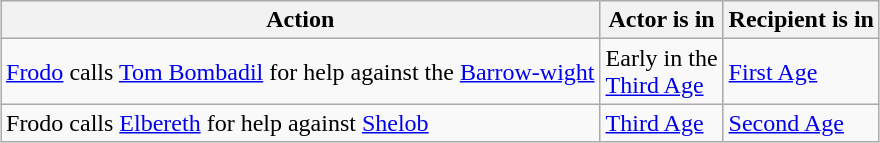<table class="wikitable" style="margin: 1em auto;">
<tr>
<th>Action</th>
<th>Actor is in</th>
<th>Recipient is in</th>
</tr>
<tr>
<td><a href='#'>Frodo</a> calls <a href='#'>Tom Bombadil</a> for help against the <a href='#'>Barrow-wight</a></td>
<td>Early in the<br><a href='#'>Third Age</a></td>
<td><a href='#'>First Age</a></td>
</tr>
<tr>
<td>Frodo calls <a href='#'>Elbereth</a> for help against <a href='#'>Shelob</a></td>
<td><a href='#'>Third Age</a></td>
<td><a href='#'>Second Age</a></td>
</tr>
</table>
